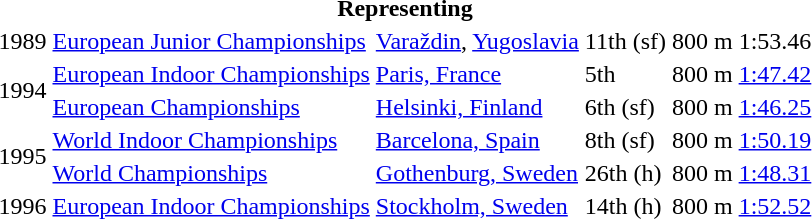<table>
<tr>
<th colspan="6">Representing </th>
</tr>
<tr>
<td>1989</td>
<td><a href='#'>European Junior Championships</a></td>
<td><a href='#'>Varaždin</a>, <a href='#'>Yugoslavia</a></td>
<td>11th (sf)</td>
<td>800 m</td>
<td>1:53.46</td>
</tr>
<tr>
<td rowspan=2>1994</td>
<td><a href='#'>European Indoor Championships</a></td>
<td><a href='#'>Paris, France</a></td>
<td>5th</td>
<td>800 m</td>
<td><a href='#'>1:47.42</a></td>
</tr>
<tr>
<td><a href='#'>European Championships</a></td>
<td><a href='#'>Helsinki, Finland</a></td>
<td>6th (sf)</td>
<td>800 m</td>
<td><a href='#'>1:46.25</a></td>
</tr>
<tr>
<td rowspan=2>1995</td>
<td><a href='#'>World Indoor Championships</a></td>
<td><a href='#'>Barcelona, Spain</a></td>
<td>8th (sf)</td>
<td>800 m</td>
<td><a href='#'>1:50.19</a></td>
</tr>
<tr>
<td><a href='#'>World Championships</a></td>
<td><a href='#'>Gothenburg, Sweden</a></td>
<td>26th (h)</td>
<td>800 m</td>
<td><a href='#'>1:48.31</a></td>
</tr>
<tr>
<td>1996</td>
<td><a href='#'>European Indoor Championships</a></td>
<td><a href='#'>Stockholm, Sweden</a></td>
<td>14th (h)</td>
<td>800 m</td>
<td><a href='#'>1:52.52</a></td>
</tr>
</table>
